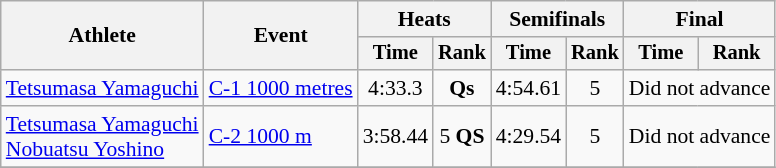<table class=wikitable style="font-size:90%">
<tr>
<th rowspan="2">Athlete</th>
<th rowspan="2">Event</th>
<th colspan=2>Heats</th>
<th colspan=2>Semifinals</th>
<th colspan=2>Final</th>
</tr>
<tr style="font-size:95%">
<th>Time</th>
<th>Rank</th>
<th>Time</th>
<th>Rank</th>
<th>Time</th>
<th>Rank</th>
</tr>
<tr align=center>
<td align=left><a href='#'>Tetsumasa Yamaguchi</a></td>
<td align=left><a href='#'>C-1 1000 metres</a></td>
<td>4:33.3</td>
<td><strong>Qs</strong></td>
<td>4:54.61</td>
<td>5</td>
<td colspan=2>Did not advance</td>
</tr>
<tr align=center>
<td align=left><a href='#'>Tetsumasa Yamaguchi</a><br><a href='#'>Nobuatsu Yoshino</a></td>
<td align=left><a href='#'>C-2 1000 m</a></td>
<td>3:58.44</td>
<td>5 <strong>QS</strong></td>
<td>4:29.54</td>
<td>5</td>
<td colspan=2>Did not advance</td>
</tr>
<tr align=center>
</tr>
</table>
